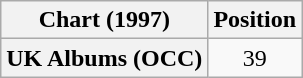<table class="wikitable plainrowheaders" style="text-align:center">
<tr>
<th scope="col">Chart (1997)</th>
<th scope="col">Position</th>
</tr>
<tr>
<th scope="row">UK Albums (OCC)</th>
<td>39</td>
</tr>
</table>
